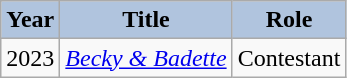<table class="wikitable">
<tr>
<th style="background:#B0C4DE;">Year</th>
<th style="background:#B0C4DE;">Title</th>
<th style="background:#B0C4DE;">Role</th>
</tr>
<tr>
<td>2023</td>
<td><em><a href='#'>Becky & Badette</a></em></td>
<td>Contestant</td>
</tr>
</table>
